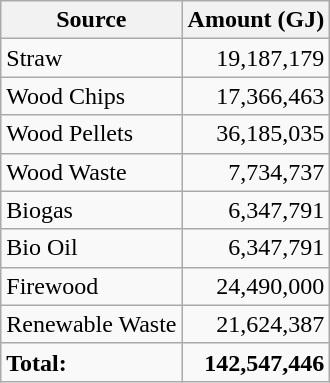<table style="text-align: right" class="wikitable">
<tr>
<th>Source</th>
<th>Amount (GJ)</th>
</tr>
<tr>
<td align="left">Straw</td>
<td>19,187,179</td>
</tr>
<tr>
<td align="left">Wood Chips</td>
<td>17,366,463</td>
</tr>
<tr>
<td align="left">Wood Pellets</td>
<td>36,185,035</td>
</tr>
<tr>
<td align="left">Wood Waste</td>
<td>7,734,737</td>
</tr>
<tr>
<td align="left">Biogas</td>
<td>6,347,791</td>
</tr>
<tr>
<td align="left">Bio Oil</td>
<td>6,347,791</td>
</tr>
<tr>
<td align="left">Firewood</td>
<td>24,490,000</td>
</tr>
<tr>
<td align="left">Renewable Waste</td>
<td>21,624,387</td>
</tr>
<tr>
<td align="left"><strong>Total:</strong></td>
<td><strong>142,547,446</strong></td>
</tr>
</table>
